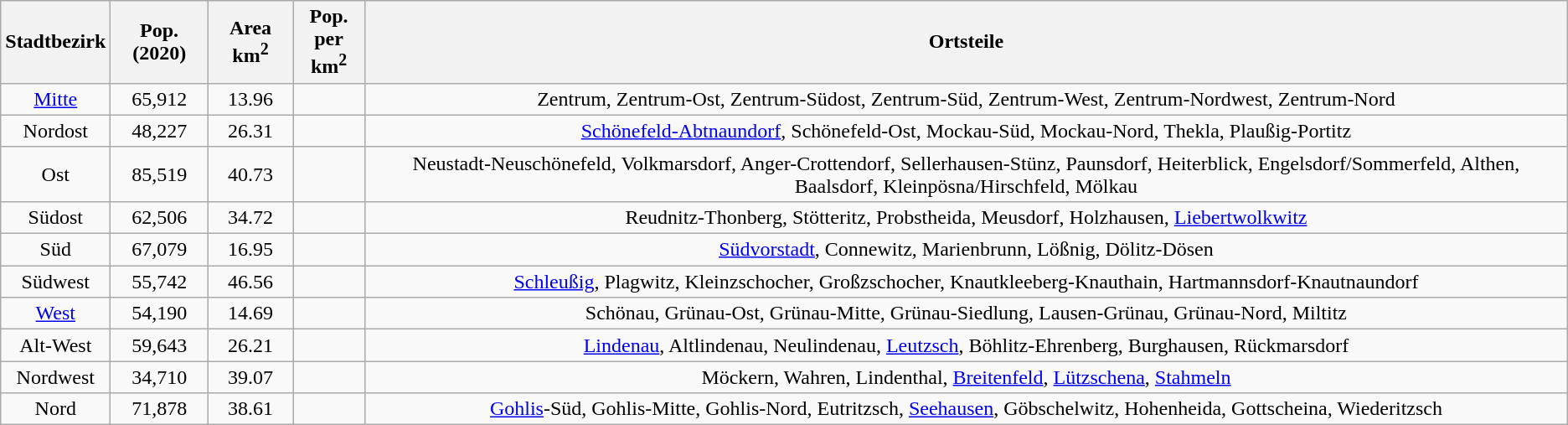<table class="wikitable" style="text-align: center">
<tr>
<th>Stadtbezirk</th>
<th>Pop. (2020)</th>
<th>Area km<sup>2</sup></th>
<th style="width:50px;">Pop.<br>per km<sup>2</sup></th>
<th>Ortsteile</th>
</tr>
<tr>
<td><a href='#'>Mitte</a></td>
<td>65,912</td>
<td>13.96</td>
<td></td>
<td>Zentrum, Zentrum-Ost, Zentrum-Südost, Zentrum-Süd, Zentrum-West, Zentrum-Nordwest, Zentrum-Nord</td>
</tr>
<tr>
<td>Nordost</td>
<td>48,227</td>
<td>26.31</td>
<td></td>
<td><a href='#'>Schönefeld-Abtnaundorf</a>, Schönefeld-Ost, Mockau-Süd, Mockau-Nord, Thekla, Plaußig-Portitz</td>
</tr>
<tr>
<td>Ost</td>
<td>85,519</td>
<td>40.73</td>
<td></td>
<td>Neustadt-Neuschönefeld, Volkmarsdorf, Anger-Crottendorf, Sellerhausen-Stünz, Paunsdorf, Heiterblick, Engelsdorf/Sommerfeld, Althen, Baalsdorf, Kleinpösna/Hirschfeld, Mölkau</td>
</tr>
<tr>
<td>Südost</td>
<td>62,506</td>
<td>34.72</td>
<td></td>
<td>Reudnitz-Thonberg, Stötteritz, Probstheida, Meusdorf, Holzhausen, <a href='#'>Liebertwolkwitz</a></td>
</tr>
<tr>
<td>Süd</td>
<td>67,079</td>
<td>16.95</td>
<td></td>
<td><a href='#'>Südvorstadt</a>, Connewitz, Marienbrunn, Lößnig, Dölitz-Dösen</td>
</tr>
<tr>
<td>Südwest</td>
<td>55,742</td>
<td>46.56</td>
<td></td>
<td><a href='#'>Schleußig</a>, Plagwitz, Kleinzschocher, Großzschocher, Knautkleeberg-Knauthain, Hartmannsdorf-Knautnaundorf</td>
</tr>
<tr>
<td><a href='#'>West</a></td>
<td>54,190</td>
<td>14.69</td>
<td></td>
<td>Schönau, Grünau-Ost, Grünau-Mitte, Grünau-Siedlung, Lausen-Grünau, Grünau-Nord, Miltitz</td>
</tr>
<tr>
<td>Alt-West</td>
<td>59,643</td>
<td>26.21</td>
<td></td>
<td><a href='#'>Lindenau</a>, Altlindenau, Neulindenau, <a href='#'>Leutzsch</a>, Böhlitz-Ehrenberg, Burghausen, Rückmarsdorf</td>
</tr>
<tr>
<td>Nordwest</td>
<td>34,710</td>
<td>39.07</td>
<td></td>
<td>Möckern, Wahren, Lindenthal, <a href='#'>Breitenfeld</a>, <a href='#'>Lützschena</a>, <a href='#'>Stahmeln</a></td>
</tr>
<tr>
<td>Nord</td>
<td>71,878</td>
<td>38.61</td>
<td></td>
<td><a href='#'>Gohlis</a>-Süd, Gohlis-Mitte, Gohlis-Nord, Eutritzsch, <a href='#'>Seehausen</a>, Göbschelwitz, Hohenheida, Gottscheina, Wiederitzsch</td>
</tr>
</table>
